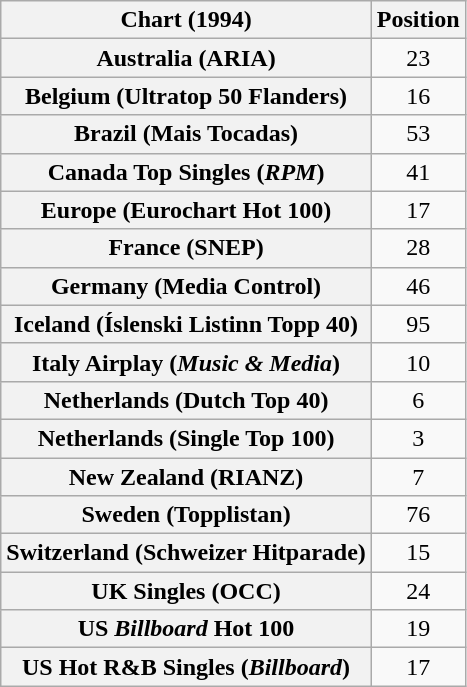<table class="wikitable sortable plainrowheaders" style="text-align:center">
<tr>
<th scope="col">Chart (1994)</th>
<th scope="col">Position</th>
</tr>
<tr>
<th scope="row">Australia (ARIA)</th>
<td>23</td>
</tr>
<tr>
<th scope="row">Belgium (Ultratop 50 Flanders)</th>
<td>16</td>
</tr>
<tr>
<th scope="row">Brazil (Mais Tocadas)</th>
<td>53</td>
</tr>
<tr>
<th scope="row">Canada Top Singles (<em>RPM</em>)</th>
<td>41</td>
</tr>
<tr>
<th scope="row">Europe (Eurochart Hot 100)</th>
<td>17</td>
</tr>
<tr>
<th scope="row">France (SNEP)</th>
<td>28</td>
</tr>
<tr>
<th scope="row">Germany (Media Control)</th>
<td>46</td>
</tr>
<tr>
<th scope="row">Iceland (Íslenski Listinn Topp 40)</th>
<td>95</td>
</tr>
<tr>
<th scope="row">Italy Airplay (<em>Music & Media</em>)</th>
<td>10</td>
</tr>
<tr>
<th scope="row">Netherlands (Dutch Top 40)</th>
<td>6</td>
</tr>
<tr>
<th scope="row">Netherlands (Single Top 100)</th>
<td>3</td>
</tr>
<tr>
<th scope="row">New Zealand (RIANZ)</th>
<td>7</td>
</tr>
<tr>
<th scope="row">Sweden (Topplistan)</th>
<td>76</td>
</tr>
<tr>
<th scope="row">Switzerland (Schweizer Hitparade)</th>
<td>15</td>
</tr>
<tr>
<th scope="row">UK Singles (OCC)</th>
<td>24</td>
</tr>
<tr>
<th scope="row">US <em>Billboard</em> Hot 100</th>
<td>19</td>
</tr>
<tr>
<th scope="row">US Hot R&B Singles (<em>Billboard</em>)</th>
<td>17</td>
</tr>
</table>
